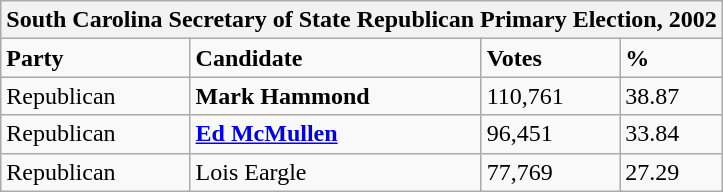<table class="wikitable">
<tr>
<th colspan="4">South Carolina Secretary of State Republican Primary Election, 2002</th>
</tr>
<tr>
<td><strong>Party</strong></td>
<td><strong>Candidate</strong></td>
<td><strong>Votes</strong></td>
<td><strong>%</strong></td>
</tr>
<tr>
<td>Republican</td>
<td><strong>Mark Hammond</strong></td>
<td>110,761</td>
<td>38.87</td>
</tr>
<tr>
<td>Republican</td>
<td><strong><a href='#'>Ed McMullen</a></strong></td>
<td>96,451</td>
<td>33.84</td>
</tr>
<tr>
<td>Republican</td>
<td>Lois Eargle</td>
<td>77,769</td>
<td>27.29</td>
</tr>
</table>
